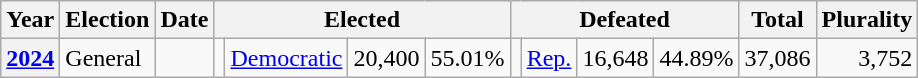<table class="wikitable">
<tr>
<th>Year</th>
<th>Election</th>
<th>Date</th>
<th colspan="4">Elected</th>
<th colspan="4">Defeated</th>
<th>Total</th>
<th>Plurality</th>
</tr>
<tr>
<th valign="top"><a href='#'>2024</a></th>
<td valign="top">General</td>
<td valign="top"></td>
<td valign="top"></td>
<td valign="top" ><a href='#'>Democratic</a></td>
<td valign="top" align="right">20,400</td>
<td valign="top" align="right">55.01%</td>
<td valign="top"></td>
<td valign="top" ><a href='#'>Rep.</a></td>
<td valign="top" align="right">16,648</td>
<td valign="top" align="right">44.89%</td>
<td valign="top" align="right">37,086</td>
<td valign="top" align="right">3,752</td>
</tr>
</table>
